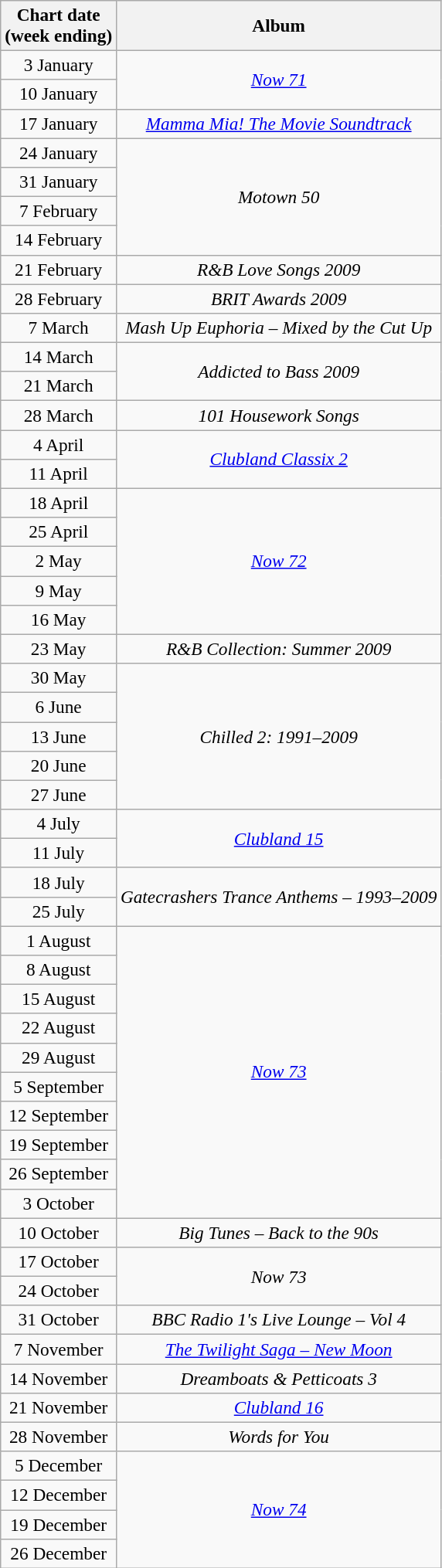<table class="wikitable toccolours" style="font-size:97%; text-align:center;">
<tr>
<th>Chart date<br>(week ending)</th>
<th>Album</th>
</tr>
<tr>
<td>3 January</td>
<td rowspan="2"><em><a href='#'>Now 71</a></em></td>
</tr>
<tr>
<td>10 January</td>
</tr>
<tr>
<td>17 January</td>
<td><em><a href='#'>Mamma Mia! The Movie Soundtrack</a></em></td>
</tr>
<tr>
<td>24 January</td>
<td rowspan="4"><em>Motown 50</em></td>
</tr>
<tr>
<td>31 January</td>
</tr>
<tr>
<td>7 February</td>
</tr>
<tr>
<td>14 February</td>
</tr>
<tr>
<td>21 February</td>
<td><em>R&B Love Songs 2009</em></td>
</tr>
<tr>
<td>28 February</td>
<td><em>BRIT Awards 2009</em></td>
</tr>
<tr>
<td>7 March</td>
<td><em>Mash Up Euphoria – Mixed by the Cut Up</em></td>
</tr>
<tr>
<td>14 March</td>
<td rowspan="2"><em>Addicted to Bass 2009</em></td>
</tr>
<tr>
<td>21 March</td>
</tr>
<tr>
<td>28 March</td>
<td><em>101 Housework Songs</em></td>
</tr>
<tr>
<td>4 April</td>
<td rowspan="2"><em><a href='#'>Clubland Classix 2</a></em></td>
</tr>
<tr>
<td>11 April</td>
</tr>
<tr>
<td>18 April</td>
<td rowspan="5"><em><a href='#'>Now 72</a></em></td>
</tr>
<tr>
<td>25 April</td>
</tr>
<tr>
<td>2 May</td>
</tr>
<tr>
<td>9 May</td>
</tr>
<tr>
<td>16 May</td>
</tr>
<tr>
<td>23 May</td>
<td><em>R&B Collection: Summer 2009</em></td>
</tr>
<tr>
<td>30 May</td>
<td rowspan="5"><em>Chilled 2: 1991–2009</em></td>
</tr>
<tr>
<td>6 June</td>
</tr>
<tr>
<td>13 June</td>
</tr>
<tr>
<td>20 June</td>
</tr>
<tr>
<td>27 June</td>
</tr>
<tr>
<td>4 July</td>
<td rowspan="2"><em><a href='#'>Clubland 15</a></em></td>
</tr>
<tr>
<td>11 July</td>
</tr>
<tr>
<td>18 July</td>
<td rowspan="2"><em>Gatecrashers Trance Anthems – 1993–2009</em></td>
</tr>
<tr>
<td>25 July</td>
</tr>
<tr>
<td>1 August</td>
<td rowspan="10"><em><a href='#'>Now 73</a></em></td>
</tr>
<tr>
<td>8 August</td>
</tr>
<tr>
<td>15 August</td>
</tr>
<tr>
<td>22 August</td>
</tr>
<tr>
<td>29 August</td>
</tr>
<tr>
<td>5 September</td>
</tr>
<tr>
<td>12 September</td>
</tr>
<tr>
<td>19 September</td>
</tr>
<tr>
<td>26 September</td>
</tr>
<tr>
<td>3 October</td>
</tr>
<tr>
<td>10 October</td>
<td><em>Big Tunes – Back to the 90s</em></td>
</tr>
<tr>
<td>17 October</td>
<td rowspan="2"><em>Now 73</em></td>
</tr>
<tr>
<td>24 October</td>
</tr>
<tr>
<td>31 October</td>
<td><em>BBC Radio 1's Live Lounge – Vol 4</em></td>
</tr>
<tr>
<td>7 November</td>
<td><em><a href='#'>The Twilight Saga – New Moon</a></em></td>
</tr>
<tr>
<td>14 November</td>
<td><em>Dreamboats & Petticoats 3</em></td>
</tr>
<tr>
<td>21 November</td>
<td><em><a href='#'>Clubland 16</a></em></td>
</tr>
<tr>
<td>28 November</td>
<td><em>Words for You</em></td>
</tr>
<tr>
<td>5 December</td>
<td rowspan="4"><em><a href='#'>Now 74</a></em></td>
</tr>
<tr>
<td>12 December</td>
</tr>
<tr>
<td>19 December</td>
</tr>
<tr>
<td>26 December</td>
</tr>
</table>
